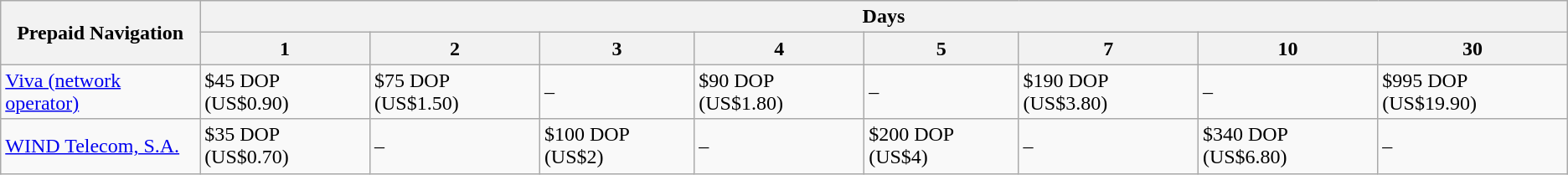<table class="wikitable">
<tr>
<th rowspan="2">Prepaid Navigation</th>
<th colspan="8">Days</th>
</tr>
<tr>
<th>1</th>
<th>2</th>
<th>3</th>
<th>4</th>
<th>5</th>
<th>7</th>
<th>10</th>
<th>30</th>
</tr>
<tr>
<td><a href='#'>Viva (network operator)</a></td>
<td>$45 DOP (US$0.90)</td>
<td>$75 DOP (US$1.50)</td>
<td>–</td>
<td>$90 DOP (US$1.80)</td>
<td>–</td>
<td>$190 DOP (US$3.80)</td>
<td>–</td>
<td>$995 DOP (US$19.90)</td>
</tr>
<tr>
<td><a href='#'>WIND Telecom, S.A.</a></td>
<td>$35 DOP (US$0.70)</td>
<td>–</td>
<td>$100 DOP (US$2)</td>
<td>–</td>
<td>$200 DOP (US$4)</td>
<td>–</td>
<td>$340 DOP (US$6.80)</td>
<td>–</td>
</tr>
</table>
